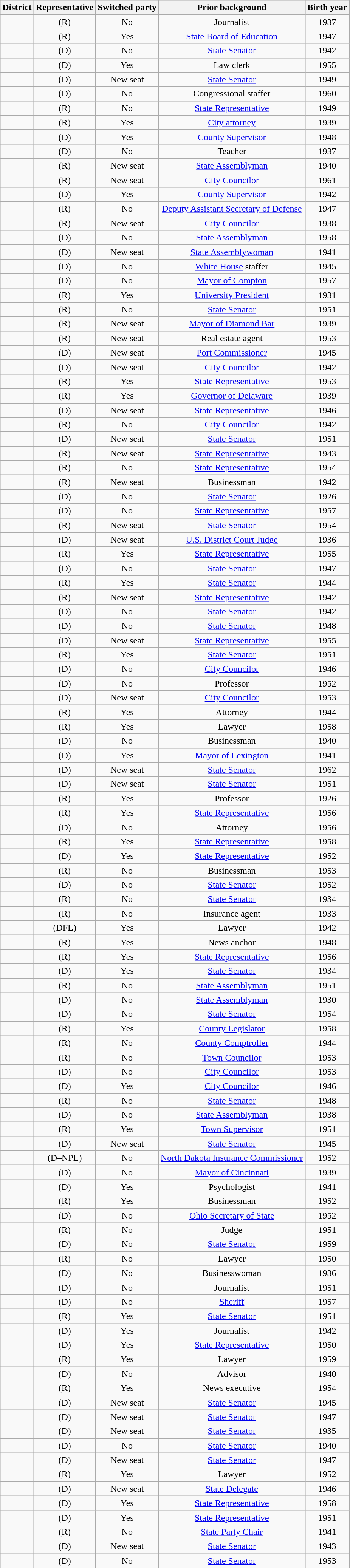<table class="sortable wikitable" style="text-align:center">
<tr>
<th>District</th>
<th>Representative</th>
<th>Switched party</th>
<th>Prior background</th>
<th>Birth year</th>
</tr>
<tr>
<td></td>
<td> (R)</td>
<td>No</td>
<td>Journalist</td>
<td>1937</td>
</tr>
<tr>
<td></td>
<td> (R)</td>
<td>Yes</td>
<td><a href='#'>State Board of Education</a></td>
<td>1947</td>
</tr>
<tr>
<td></td>
<td> (D)</td>
<td>No</td>
<td><a href='#'>State Senator</a></td>
<td>1942</td>
</tr>
<tr>
<td></td>
<td> (D)</td>
<td>Yes</td>
<td>Law clerk</td>
<td>1955</td>
</tr>
<tr>
<td></td>
<td> (D)</td>
<td>New seat</td>
<td><a href='#'>State Senator</a></td>
<td>1949</td>
</tr>
<tr>
<td></td>
<td> (D)</td>
<td>No</td>
<td>Congressional staffer</td>
<td>1960</td>
</tr>
<tr>
<td></td>
<td> (R)</td>
<td>No</td>
<td><a href='#'>State Representative</a></td>
<td>1949</td>
</tr>
<tr>
<td></td>
<td> (R)</td>
<td>Yes</td>
<td><a href='#'>City attorney</a></td>
<td>1939</td>
</tr>
<tr>
<td></td>
<td> (D)</td>
<td>Yes</td>
<td><a href='#'>County Supervisor</a></td>
<td>1948</td>
</tr>
<tr>
<td></td>
<td> (D)</td>
<td>No</td>
<td>Teacher</td>
<td>1937</td>
</tr>
<tr>
<td></td>
<td> (R)</td>
<td>New seat</td>
<td><a href='#'>State Assemblyman</a></td>
<td>1940</td>
</tr>
<tr>
<td></td>
<td> (R)</td>
<td>New seat</td>
<td><a href='#'>City Councilor</a></td>
<td>1961</td>
</tr>
<tr>
<td></td>
<td> (D)</td>
<td>Yes</td>
<td><a href='#'>County Supervisor</a></td>
<td>1942</td>
</tr>
<tr>
<td></td>
<td> (R)</td>
<td>No</td>
<td><a href='#'>Deputy Assistant Secretary of Defense</a></td>
<td>1947</td>
</tr>
<tr>
<td></td>
<td> (R)</td>
<td>New seat</td>
<td><a href='#'>City Councilor</a></td>
<td>1938</td>
</tr>
<tr>
<td></td>
<td> (D)</td>
<td>No</td>
<td><a href='#'>State Assemblyman</a></td>
<td>1958</td>
</tr>
<tr>
<td></td>
<td> (D)</td>
<td>New seat</td>
<td><a href='#'>State Assemblywoman</a></td>
<td>1941</td>
</tr>
<tr>
<td></td>
<td> (D)</td>
<td>No</td>
<td><a href='#'>White House</a> staffer</td>
<td>1945</td>
</tr>
<tr>
<td></td>
<td> (D)</td>
<td>No</td>
<td><a href='#'>Mayor of Compton</a></td>
<td>1957</td>
</tr>
<tr>
<td></td>
<td> (R)</td>
<td>Yes</td>
<td><a href='#'>University President</a></td>
<td>1931</td>
</tr>
<tr>
<td></td>
<td> (R)</td>
<td>No</td>
<td><a href='#'>State Senator</a></td>
<td>1951</td>
</tr>
<tr>
<td></td>
<td> (R)</td>
<td>New seat</td>
<td><a href='#'>Mayor of Diamond Bar</a></td>
<td>1939</td>
</tr>
<tr>
<td></td>
<td> (R)</td>
<td>New seat</td>
<td>Real estate agent</td>
<td>1953</td>
</tr>
<tr>
<td></td>
<td> (D)</td>
<td>New seat</td>
<td><a href='#'>Port Commissioner</a></td>
<td>1945</td>
</tr>
<tr>
<td></td>
<td> (D)</td>
<td>New seat</td>
<td><a href='#'>City Councilor</a></td>
<td>1942</td>
</tr>
<tr>
<td></td>
<td> (R)</td>
<td>Yes</td>
<td><a href='#'>State Representative</a></td>
<td>1953</td>
</tr>
<tr>
<td></td>
<td> (R)</td>
<td>Yes</td>
<td><a href='#'>Governor of Delaware</a></td>
<td>1939</td>
</tr>
<tr>
<td></td>
<td> (D)</td>
<td>New seat</td>
<td><a href='#'>State Representative</a></td>
<td>1946</td>
</tr>
<tr>
<td></td>
<td> (R)</td>
<td>No</td>
<td><a href='#'>City Councilor</a></td>
<td>1942</td>
</tr>
<tr>
<td></td>
<td> (D)</td>
<td>New seat</td>
<td><a href='#'>State Senator</a></td>
<td>1951</td>
</tr>
<tr>
<td></td>
<td> (R)</td>
<td>New seat</td>
<td><a href='#'>State Representative</a></td>
<td>1943</td>
</tr>
<tr>
<td></td>
<td> (R)</td>
<td>No</td>
<td><a href='#'>State Representative</a></td>
<td>1954</td>
</tr>
<tr>
<td></td>
<td> (R)</td>
<td>New seat</td>
<td>Businessman</td>
<td>1942</td>
</tr>
<tr>
<td></td>
<td> (D)</td>
<td>No</td>
<td><a href='#'>State Senator</a></td>
<td>1926</td>
</tr>
<tr>
<td></td>
<td> (D)</td>
<td>No</td>
<td><a href='#'>State Representative</a></td>
<td>1957</td>
</tr>
<tr>
<td></td>
<td> (R)</td>
<td>New seat</td>
<td><a href='#'>State Senator</a></td>
<td>1954</td>
</tr>
<tr>
<td></td>
<td> (D)</td>
<td>New seat</td>
<td><a href='#'>U.S. District Court Judge</a></td>
<td>1936</td>
</tr>
<tr>
<td></td>
<td> (R)</td>
<td>Yes</td>
<td><a href='#'>State Representative</a></td>
<td>1955</td>
</tr>
<tr>
<td></td>
<td> (D)</td>
<td>No</td>
<td><a href='#'>State Senator</a></td>
<td>1947</td>
</tr>
<tr>
<td></td>
<td> (R)</td>
<td>Yes</td>
<td><a href='#'>State Senator</a></td>
<td>1944</td>
</tr>
<tr>
<td></td>
<td> (R)</td>
<td>New seat</td>
<td><a href='#'>State Representative</a></td>
<td>1942</td>
</tr>
<tr>
<td></td>
<td> (D)</td>
<td>No</td>
<td><a href='#'>State Senator</a></td>
<td>1942</td>
</tr>
<tr>
<td></td>
<td> (D)</td>
<td>No</td>
<td><a href='#'>State Senator</a></td>
<td>1948</td>
</tr>
<tr>
<td></td>
<td> (D)</td>
<td>New seat</td>
<td><a href='#'>State Representative</a></td>
<td>1955</td>
</tr>
<tr>
<td></td>
<td> (R)</td>
<td>Yes</td>
<td><a href='#'>State Senator</a></td>
<td>1951</td>
</tr>
<tr>
<td></td>
<td> (D)</td>
<td>No</td>
<td><a href='#'>City Councilor</a></td>
<td>1946</td>
</tr>
<tr>
<td></td>
<td> (D)</td>
<td>No</td>
<td>Professor</td>
<td>1952</td>
</tr>
<tr>
<td></td>
<td> (D)</td>
<td>New seat</td>
<td><a href='#'>City Councilor</a></td>
<td>1953</td>
</tr>
<tr>
<td></td>
<td> (R)</td>
<td>Yes</td>
<td>Attorney</td>
<td>1944</td>
</tr>
<tr>
<td></td>
<td> (R)</td>
<td>Yes</td>
<td>Lawyer</td>
<td>1958</td>
</tr>
<tr>
<td></td>
<td> (D)</td>
<td>No</td>
<td>Businessman</td>
<td>1940</td>
</tr>
<tr>
<td></td>
<td> (D)</td>
<td>Yes</td>
<td><a href='#'>Mayor of Lexington</a></td>
<td>1941</td>
</tr>
<tr>
<td></td>
<td> (D)</td>
<td>New seat</td>
<td><a href='#'>State Senator</a></td>
<td>1962</td>
</tr>
<tr>
<td></td>
<td> (D)</td>
<td>New seat</td>
<td><a href='#'>State Senator</a></td>
<td>1951</td>
</tr>
<tr>
<td></td>
<td> (R)</td>
<td>Yes</td>
<td>Professor</td>
<td>1926</td>
</tr>
<tr>
<td></td>
<td> (R)</td>
<td>Yes</td>
<td><a href='#'>State Representative</a></td>
<td>1956</td>
</tr>
<tr>
<td></td>
<td> (D)</td>
<td>No</td>
<td>Attorney</td>
<td>1956</td>
</tr>
<tr>
<td></td>
<td> (R)</td>
<td>Yes</td>
<td><a href='#'>State Representative</a></td>
<td>1958</td>
</tr>
<tr>
<td></td>
<td> (D)</td>
<td>Yes</td>
<td><a href='#'>State Representative</a></td>
<td>1952</td>
</tr>
<tr>
<td></td>
<td> (R)</td>
<td>No</td>
<td>Businessman</td>
<td>1953</td>
</tr>
<tr>
<td></td>
<td> (D)</td>
<td>No</td>
<td><a href='#'>State Senator</a></td>
<td>1952</td>
</tr>
<tr>
<td></td>
<td> (R)</td>
<td>No</td>
<td><a href='#'>State Senator</a></td>
<td>1934</td>
</tr>
<tr>
<td></td>
<td> (R)</td>
<td>No</td>
<td>Insurance agent</td>
<td>1933</td>
</tr>
<tr>
<td></td>
<td> (DFL)</td>
<td>Yes</td>
<td>Lawyer</td>
<td>1942</td>
</tr>
<tr>
<td></td>
<td> (R)</td>
<td>Yes</td>
<td>News anchor</td>
<td>1948</td>
</tr>
<tr>
<td></td>
<td> (R)</td>
<td>Yes</td>
<td><a href='#'>State Representative</a></td>
<td>1956</td>
</tr>
<tr>
<td></td>
<td> (D)</td>
<td>Yes</td>
<td><a href='#'>State Senator</a></td>
<td>1934</td>
</tr>
<tr>
<td></td>
<td> (R)</td>
<td>No</td>
<td><a href='#'>State Assemblyman</a></td>
<td>1951</td>
</tr>
<tr>
<td></td>
<td> (D)</td>
<td>No</td>
<td><a href='#'>State Assemblyman</a></td>
<td>1930</td>
</tr>
<tr>
<td></td>
<td> (D)</td>
<td>No</td>
<td><a href='#'>State Senator</a></td>
<td>1954</td>
</tr>
<tr>
<td></td>
<td> (R)</td>
<td>Yes</td>
<td><a href='#'>County Legislator</a></td>
<td>1958</td>
</tr>
<tr>
<td></td>
<td> (R)</td>
<td>No</td>
<td><a href='#'>County Comptroller</a></td>
<td>1944</td>
</tr>
<tr>
<td></td>
<td> (R)</td>
<td>No</td>
<td><a href='#'>Town Councilor</a></td>
<td>1953</td>
</tr>
<tr>
<td></td>
<td> (D)</td>
<td>No</td>
<td><a href='#'>City Councilor</a></td>
<td>1953</td>
</tr>
<tr>
<td></td>
<td> (D)</td>
<td>Yes</td>
<td><a href='#'>City Councilor</a></td>
<td>1946</td>
</tr>
<tr>
<td></td>
<td> (R)</td>
<td>No</td>
<td><a href='#'>State Senator</a></td>
<td>1948</td>
</tr>
<tr>
<td></td>
<td> (D)</td>
<td>No</td>
<td><a href='#'>State Assemblyman</a></td>
<td>1938</td>
</tr>
<tr>
<td></td>
<td> (R)</td>
<td>Yes</td>
<td><a href='#'>Town Supervisor</a></td>
<td>1951</td>
</tr>
<tr>
<td></td>
<td> (D)</td>
<td>New seat</td>
<td><a href='#'>State Senator</a></td>
<td>1945</td>
</tr>
<tr>
<td></td>
<td> (D–NPL)</td>
<td>No</td>
<td><a href='#'>North Dakota Insurance Commissioner</a></td>
<td>1952</td>
</tr>
<tr>
<td></td>
<td> (D)</td>
<td>No</td>
<td><a href='#'>Mayor of Cincinnati</a></td>
<td>1939</td>
</tr>
<tr>
<td></td>
<td> (D)</td>
<td>Yes</td>
<td>Psychologist</td>
<td>1941</td>
</tr>
<tr>
<td></td>
<td> (R)</td>
<td>Yes</td>
<td>Businessman</td>
<td>1952</td>
</tr>
<tr>
<td></td>
<td> (D)</td>
<td>No</td>
<td><a href='#'>Ohio Secretary of State</a></td>
<td>1952</td>
</tr>
<tr>
<td></td>
<td> (R)</td>
<td>No</td>
<td>Judge</td>
<td>1951</td>
</tr>
<tr>
<td></td>
<td> (D)</td>
<td>No</td>
<td><a href='#'>State Senator</a></td>
<td>1959</td>
</tr>
<tr>
<td></td>
<td> (R)</td>
<td>No</td>
<td>Lawyer</td>
<td>1950</td>
</tr>
<tr>
<td></td>
<td> (D)</td>
<td>No</td>
<td>Businesswoman</td>
<td>1936</td>
</tr>
<tr>
<td></td>
<td> (D)</td>
<td>No</td>
<td>Journalist</td>
<td>1951</td>
</tr>
<tr>
<td></td>
<td> (D)</td>
<td>No</td>
<td><a href='#'>Sheriff</a></td>
<td>1957</td>
</tr>
<tr>
<td></td>
<td> (R)</td>
<td>Yes</td>
<td><a href='#'>State Senator</a></td>
<td>1951</td>
</tr>
<tr>
<td></td>
<td> (D)</td>
<td>Yes</td>
<td>Journalist</td>
<td>1942</td>
</tr>
<tr>
<td></td>
<td> (D)</td>
<td>Yes</td>
<td><a href='#'>State Representative</a></td>
<td>1950</td>
</tr>
<tr>
<td></td>
<td> (R)</td>
<td>Yes</td>
<td>Lawyer</td>
<td>1959</td>
</tr>
<tr>
<td></td>
<td> (D)</td>
<td>No</td>
<td>Advisor</td>
<td>1940</td>
</tr>
<tr>
<td></td>
<td> (R)</td>
<td>Yes</td>
<td>News executive</td>
<td>1954</td>
</tr>
<tr>
<td></td>
<td> (D)</td>
<td>New seat</td>
<td><a href='#'>State Senator</a></td>
<td>1945</td>
</tr>
<tr>
<td></td>
<td> (D)</td>
<td>New seat</td>
<td><a href='#'>State Senator</a></td>
<td>1947</td>
</tr>
<tr>
<td></td>
<td> (D)</td>
<td>New seat</td>
<td><a href='#'>State Senator</a></td>
<td>1935</td>
</tr>
<tr>
<td></td>
<td> (D)</td>
<td>No</td>
<td><a href='#'>State Senator</a></td>
<td>1940</td>
</tr>
<tr>
<td></td>
<td> (D)</td>
<td>New seat</td>
<td><a href='#'>State Senator</a></td>
<td>1947</td>
</tr>
<tr>
<td></td>
<td> (R)</td>
<td>Yes</td>
<td>Lawyer</td>
<td>1952</td>
</tr>
<tr>
<td></td>
<td> (D)</td>
<td>New seat</td>
<td><a href='#'>State Delegate</a></td>
<td>1946</td>
</tr>
<tr>
<td></td>
<td> (D)</td>
<td>Yes</td>
<td><a href='#'>State Representative</a></td>
<td>1958</td>
</tr>
<tr>
<td></td>
<td> (D)</td>
<td>Yes</td>
<td><a href='#'>State Representative</a></td>
<td>1951</td>
</tr>
<tr>
<td></td>
<td> (R)</td>
<td>No</td>
<td><a href='#'>State Party Chair</a></td>
<td>1941</td>
</tr>
<tr>
<td></td>
<td> (D)</td>
<td>New seat</td>
<td><a href='#'>State Senator</a></td>
<td>1943</td>
</tr>
<tr>
<td></td>
<td> (D)</td>
<td>No</td>
<td><a href='#'>State Senator</a></td>
<td>1953</td>
</tr>
</table>
